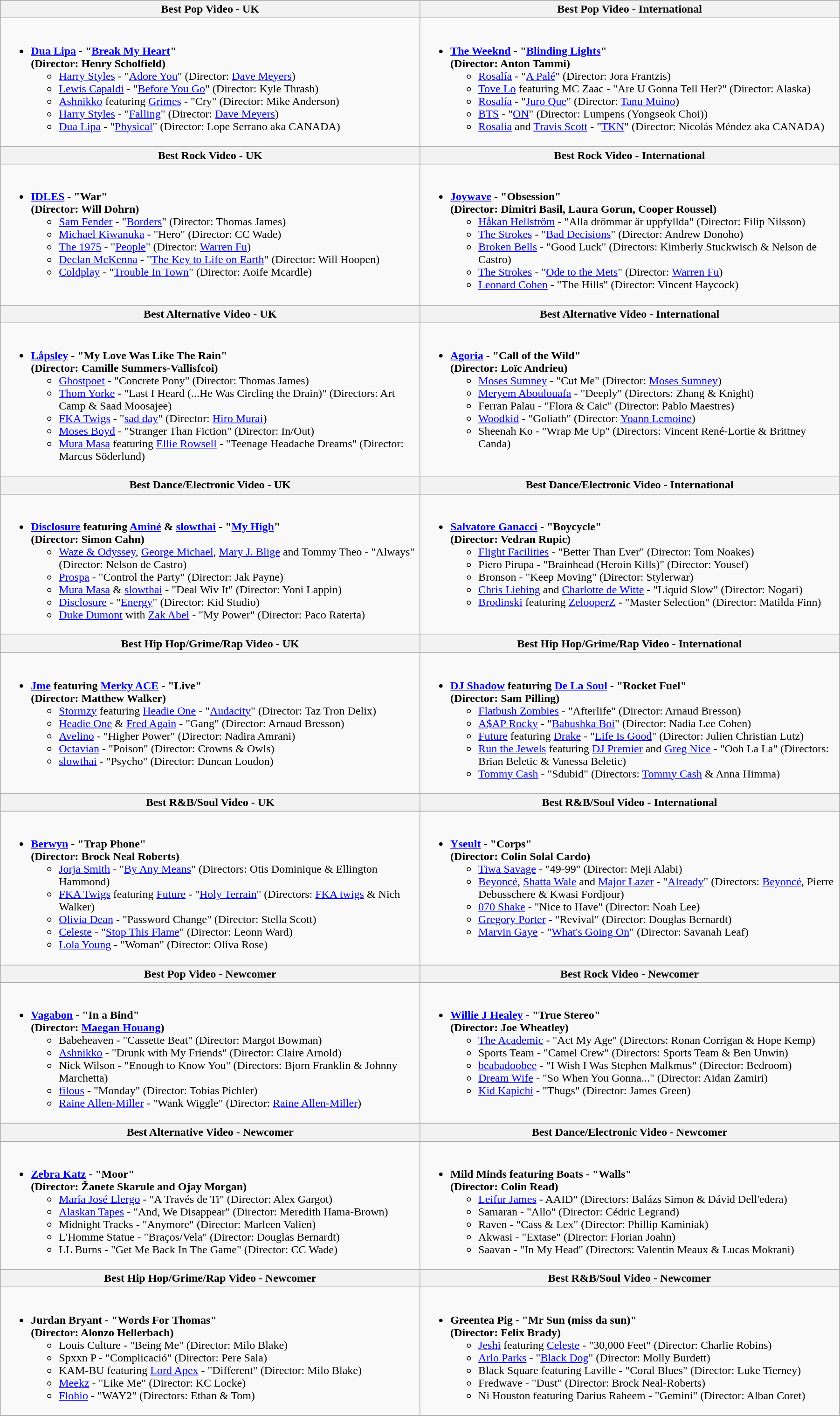<table class="wikitable" style="width:95%">
<tr bgcolor="#bebebe">
<th width="50%">Best Pop Video - UK</th>
<th width="50%">Best Pop Video - International</th>
</tr>
<tr>
<td valign="top"><br><ul><li><strong><a href='#'>Dua Lipa</a> - "<a href='#'>Break My Heart</a>" <br>(Director: Henry Scholfield)</strong><ul><li><a href='#'>Harry Styles</a> - "<a href='#'>Adore You</a>" (Director: <a href='#'>Dave Meyers</a>)</li><li><a href='#'>Lewis Capaldi</a> - "<a href='#'>Before You Go</a>" (Director: Kyle Thrash)</li><li><a href='#'>Ashnikko</a> featuring <a href='#'>Grimes</a> - "Cry" (Director: Mike Anderson)</li><li><a href='#'>Harry Styles</a> - "<a href='#'>Falling</a>" (Director: <a href='#'>Dave Meyers</a>)</li><li><a href='#'>Dua Lipa</a> - "<a href='#'>Physical</a>" (Director: Lope Serrano aka CANADA)</li></ul></li></ul></td>
<td valign="top"><br><ul><li><strong><a href='#'>The Weeknd</a> - "<a href='#'>Blinding Lights</a>" <br>(Director: Anton Tammi)</strong><ul><li><a href='#'>Rosalía</a> - "<a href='#'>A Palé</a>" (Director: Jora Frantzis)</li><li><a href='#'>Tove Lo</a> featuring MC Zaac - "Are U Gonna Tell Her?" (Director: Alaska)</li><li><a href='#'>Rosalía</a> - "<a href='#'>Juro Que</a>" (Director: <a href='#'>Tanu Muino</a>)</li><li><a href='#'>BTS</a> - "<a href='#'>ON</a>" (Director: Lumpens (Yongseok Choi))</li><li><a href='#'>Rosalía</a> and <a href='#'>Travis Scott</a> - "<a href='#'>TKN</a>" (Director: Nicolás Méndez aka CANADA)</li></ul></li></ul></td>
</tr>
<tr>
<th width="50%">Best Rock Video - UK</th>
<th width="50%">Best Rock Video - International</th>
</tr>
<tr>
<td valign="top"><br><ul><li><strong><a href='#'>IDLES</a> - "War" <br>(Director: Will Dohrn)</strong><ul><li><a href='#'>Sam Fender</a> - "<a href='#'>Borders</a>" (Director: Thomas James)</li><li><a href='#'>Michael Kiwanuka</a> - "Hero" (Director: CC Wade)</li><li><a href='#'>The 1975</a> - "<a href='#'>People</a>" (Director: <a href='#'>Warren Fu</a>)</li><li><a href='#'>Declan McKenna</a> - "<a href='#'>The Key to Life on Earth</a>" (Director: Will Hoopen)</li><li><a href='#'>Coldplay</a> - "<a href='#'>Trouble In Town</a>" (Director: Aoife Mcardle)</li></ul></li></ul></td>
<td valign="top"><br><ul><li><strong><a href='#'>Joywave</a> - "Obsession" <br>(Director: Dimitri Basil, Laura Gorun, Cooper Roussel)</strong><ul><li><a href='#'>Håkan Hellström</a> - "Alla drömmar är uppfyllda" (Director: Filip Nilsson)</li><li><a href='#'>The Strokes</a> - "<a href='#'>Bad Decisions</a>" (Director: Andrew Donoho)</li><li><a href='#'>Broken Bells</a> - "Good Luck" (Directors: Kimberly Stuckwisch & Nelson de Castro)</li><li><a href='#'>The Strokes</a> - "<a href='#'>Ode to the Mets</a>" (Director: <a href='#'>Warren Fu</a>)</li><li><a href='#'>Leonard Cohen</a> - "The Hills" (Director: Vincent Haycock)</li></ul></li></ul></td>
</tr>
<tr>
<th width="50%">Best Alternative Video - UK</th>
<th width="50%">Best Alternative Video - International</th>
</tr>
<tr>
<td valign="top"><br><ul><li><strong><a href='#'>Låpsley</a> - "My Love Was Like The Rain" <br>(Director: Camille Summers-Vallisfcoi)</strong><ul><li><a href='#'>Ghostpoet</a> - "Concrete Pony" (Director: Thomas James)</li><li><a href='#'>Thom Yorke</a> - "Last I Heard (...He Was Circling the Drain)" (Directors: Art Camp & Saad Moosajee)</li><li><a href='#'>FKA Twigs</a> - "<a href='#'>sad day</a>" (Director: <a href='#'>Hiro Murai</a>)</li><li><a href='#'>Moses Boyd</a> - "Stranger Than Fiction" (Director: In/Out)</li><li><a href='#'>Mura Masa</a> featuring <a href='#'>Ellie Rowsell</a> - "Teenage Headache Dreams" (Director: Marcus Söderlund)</li></ul></li></ul></td>
<td valign="top"><br><ul><li><strong><a href='#'>Agoria</a> - "Call of the Wild" <br>(Director: Loïc Andrieu)</strong><ul><li><a href='#'>Moses Sumney</a> - "Cut Me" (Director: <a href='#'>Moses Sumney</a>)</li><li><a href='#'>Meryem Aboulouafa</a> - "Deeply" (Directors: Zhang & Knight)</li><li>Ferran Palau - "Flora & Caic" (Director: Pablo Maestres)</li><li><a href='#'>Woodkid</a> - "Goliath" (Director: <a href='#'>Yoann Lemoine</a>)</li><li>Sheenah Ko - "Wrap Me Up" (Directors: Vincent René-Lortie & Brittney Canda)</li></ul></li></ul></td>
</tr>
<tr>
<th width="50%">Best Dance/Electronic Video - UK</th>
<th width="50%">Best Dance/Electronic Video - International</th>
</tr>
<tr>
<td valign="top"><br><ul><li><strong><a href='#'>Disclosure</a> featuring <a href='#'>Aminé</a> & <a href='#'>slowthai</a> - "<a href='#'>My High</a>" <br>(Director: Simon Cahn)</strong><ul><li><a href='#'>Waze & Odyssey</a>, <a href='#'>George Michael</a>, <a href='#'>Mary J. Blige</a> and Tommy Theo - "Always" (Director: Nelson de Castro)</li><li><a href='#'>Prospa</a> - "Control the Party" (Director: Jak Payne)</li><li><a href='#'>Mura Masa</a> & <a href='#'>slowthai</a> - "Deal Wiv It" (Director: Yoni Lappin)</li><li><a href='#'>Disclosure</a> - "<a href='#'>Energy</a>" (Director: Kid Studio)</li><li><a href='#'>Duke Dumont</a> with <a href='#'>Zak Abel</a> - "My Power" (Director: Paco Raterta)</li></ul></li></ul></td>
<td valign="top"><br><ul><li><strong><a href='#'>Salvatore Ganacci</a> - "Boycycle" <br>(Director: Vedran Rupic)</strong><ul><li><a href='#'>Flight Facilities</a> - "Better Than Ever" (Director: Tom Noakes)</li><li>Piero Pirupa - "Brainhead (Heroin Kills)" (Director: Yousef)</li><li>Bronson - "Keep Moving" (Director: Stylerwar)</li><li><a href='#'>Chris Liebing</a> and <a href='#'>Charlotte de Witte</a> - "Liquid Slow" (Director: Nogari)</li><li><a href='#'>Brodinski</a> featuring <a href='#'>ZelooperZ</a> - "Master Selection" (Director: Matilda Finn)</li></ul></li></ul></td>
</tr>
<tr>
<th width="50%">Best Hip Hop/Grime/Rap  Video - UK</th>
<th width="50%">Best Hip Hop/Grime/Rap  Video - International</th>
</tr>
<tr>
<td valign="top"><br><ul><li><strong><a href='#'>Jme</a> featuring <a href='#'>Merky ACE</a> - "Live" <br>(Director: Matthew Walker)</strong><ul><li><a href='#'>Stormzy</a> featuring <a href='#'>Headie One</a> - "<a href='#'>Audacity</a>" (Director: Taz Tron Delix)</li><li><a href='#'>Headie One</a> & <a href='#'>Fred Again</a> - "Gang" (Director: Arnaud Bresson)</li><li><a href='#'>Avelino</a> - "Higher Power" (Director: Nadira Amrani)</li><li><a href='#'>Octavian</a> - "Poison" (Director: Crowns & Owls)</li><li><a href='#'>slowthai</a> - "Psycho" (Director: Duncan Loudon)</li></ul></li></ul></td>
<td valign="top"><br><ul><li><strong><a href='#'>DJ Shadow</a> featuring <a href='#'>De La Soul</a> - "Rocket Fuel" <br>(Director: Sam Pilling)</strong><ul><li><a href='#'>Flatbush Zombies</a> - "Afterlife" (Director: Arnaud Bresson)</li><li><a href='#'>A$AP Rocky</a> - "<a href='#'>Babushka Boi</a>" (Director: Nadia Lee Cohen)</li><li><a href='#'>Future</a> featuring <a href='#'>Drake</a> - "<a href='#'>Life Is Good</a>" (Director: Julien Christian Lutz)</li><li><a href='#'>Run the Jewels</a> featuring <a href='#'>DJ Premier</a> and <a href='#'>Greg Nice</a> - "Ooh La La" (Directors: Brian Beletic & Vanessa Beletic)</li><li><a href='#'>Tommy Cash</a> - "Sdubid" (Directors: <a href='#'>Tommy Cash</a> & Anna Himma)</li></ul></li></ul></td>
</tr>
<tr>
<th width="50%">Best R&B/Soul  Video - UK</th>
<th width="50%">Best R&B/Soul  Video - International</th>
</tr>
<tr>
<td valign="top"><br><ul><li><strong><a href='#'>Berwyn</a> - "Trap Phone" <br>(Director: Brock Neal Roberts)</strong><ul><li><a href='#'>Jorja Smith</a> - "<a href='#'>By Any Means</a>" (Directors: Otis Dominique & Ellington Hammond)</li><li><a href='#'>FKA Twigs</a> featuring <a href='#'>Future</a> - "<a href='#'>Holy Terrain</a>" (Directors: <a href='#'>FKA twigs</a> & Nich Walker)</li><li><a href='#'>Olivia Dean</a> - "Password Change" (Director: Stella Scott)</li><li><a href='#'>Celeste</a> - "<a href='#'>Stop This Flame</a>" (Director: Leonn Ward)</li><li><a href='#'>Lola Young</a> - "Woman" (Director: Oliva Rose)</li></ul></li></ul></td>
<td valign="top"><br><ul><li><strong><a href='#'>Yseult</a> - "Corps" <br>(Director: Colin Solal Cardo)</strong><ul><li><a href='#'>Tiwa Savage</a> - "49-99" (Director: Meji Alabi)</li><li><a href='#'>Beyoncé</a>, <a href='#'>Shatta Wale</a> and <a href='#'>Major Lazer</a> - "<a href='#'>Already</a>" (Directors: <a href='#'>Beyoncé</a>, Pierre Debusschere & Kwasi Fordjour)</li><li><a href='#'>070 Shake</a> - "Nice to Have" (Director: Noah Lee)</li><li><a href='#'>Gregory Porter</a> - "Revival" (Director: Douglas Bernardt)</li><li><a href='#'>Marvin Gaye</a> - "<a href='#'>What's Going On</a>" (Director: Savanah Leaf)</li></ul></li></ul></td>
</tr>
<tr>
<th width="50%">Best Pop Video - Newcomer</th>
<th width="50%">Best Rock Video - Newcomer</th>
</tr>
<tr>
<td valign="top"><br><ul><li><strong><a href='#'>Vagabon</a> - "In a Bind" <br>(Director: <a href='#'>Maegan Houang</a>)</strong><ul><li>Babeheaven - "Cassette Beat" (Director: Margot Bowman)</li><li><a href='#'>Ashnikko</a> - "Drunk with My Friends" (Director: Claire Arnold)</li><li>Nick Wilson - "Enough to Know You" (Directors: Bjorn Franklin & Johnny Marchetta)</li><li><a href='#'>filous</a> - "Monday" (Director: Tobias Pichler)</li><li><a href='#'>Raine Allen-Miller</a> - "Wank Wiggle" (Director: <a href='#'>Raine Allen-Miller</a>)</li></ul></li></ul></td>
<td valign="top"><br><ul><li><strong><a href='#'>Willie J Healey</a> - "True Stereo" <br>(Director: Joe Wheatley)</strong><ul><li><a href='#'>The Academic</a> - "Act My Age" (Directors: Ronan Corrigan & Hope Kemp)</li><li>Sports Team - "Camel Crew" (Directors: Sports Team & Ben Unwin)</li><li><a href='#'>beabadoobee</a> - "I Wish I Was Stephen Malkmus" (Director: Bedroom)</li><li><a href='#'>Dream Wife</a> - "So When You Gonna..." (Director: Aidan Zamiri)</li><li><a href='#'>Kid Kapichi</a> - "Thugs" (Director: James Green)</li></ul></li></ul></td>
</tr>
<tr>
<th width="50%">Best Alternative Video - Newcomer</th>
<th width="50%">Best Dance/Electronic Video - Newcomer</th>
</tr>
<tr>
<td valign="top"><br><ul><li><strong><a href='#'>Zebra Katz</a> - "Moor" <br>(Director: Žanete Skarule and Ojay Morgan)</strong><ul><li><a href='#'>María José Llergo</a> - "A Través de Ti" (Director: Alex Gargot)</li><li><a href='#'>Alaskan Tapes</a> - "And, We Disappear" (Director: Meredith Hama-Brown)</li><li>Midnight Tracks - "Anymore" (Director: Marleen Valien)</li><li>L'Homme Statue - "Braços/Vela" (Director: Douglas Bernardt)</li><li>LL Burns - "Get Me Back In The Game" (Director: CC Wade)</li></ul></li></ul></td>
<td valign="top"><br><ul><li><strong>Mild Minds featuring Boats - "Walls" <br>(Director: Colin Read)</strong><ul><li><a href='#'>Leifur James</a> - AAID" (Directors: Balázs Simon & Dávid Dell'edera)</li><li>Samaran - "Allo" (Director: Cédric Legrand)</li><li>Raven - "Cass & Lex" (Director: Phillip Kaminiak)</li><li>Akwasi - "Extase" (Director: Florian Joahn)</li><li>Saavan - "In My Head" (Directors: Valentin Meaux & Lucas Mokrani)</li></ul></li></ul></td>
</tr>
<tr>
<th width="50%">Best Hip Hop/Grime/Rap  Video - Newcomer</th>
<th width="50%">Best R&B/Soul Video - Newcomer</th>
</tr>
<tr>
<td valign="top"><br><ul><li><strong>Jurdan Bryant - "Words For Thomas" <br>(Director: Alonzo Hellerbach)</strong><ul><li>Louis Culture - "Being Me" (Director: Milo Blake)</li><li>Spxxn P - "Complicació" (Director: Pere Sala)</li><li>KAM-BU featuring <a href='#'>Lord Apex</a> - "Different" (Director: Milo Blake)</li><li><a href='#'>Meekz</a> - "Like Me" (Director: KC Locke)</li><li><a href='#'>Flohio</a> - "WAY2" (Directors: Ethan & Tom)</li></ul></li></ul></td>
<td valign="top"><br><ul><li><strong>Greentea Pig - "Mr Sun (miss da sun)" <br>(Director: Felix Brady)</strong><ul><li><a href='#'>Jeshi</a> featuring <a href='#'>Celeste</a> - "30,000 Feet" (Director: Charlie Robins)</li><li><a href='#'>Arlo Parks</a> - "<a href='#'>Black Dog</a>" (Director: Molly Burdett)</li><li>Black Square featuring Laville - "Coral Blues" (Director: Luke Tierney)</li><li>Fredwave - "Dust" (Director: Brock Neal-Roberts)</li><li>Ni Houston featuring Darius Raheem - "Gemini" (Director: Alban Coret)</li></ul></li></ul></td>
</tr>
<tr>
</tr>
</table>
